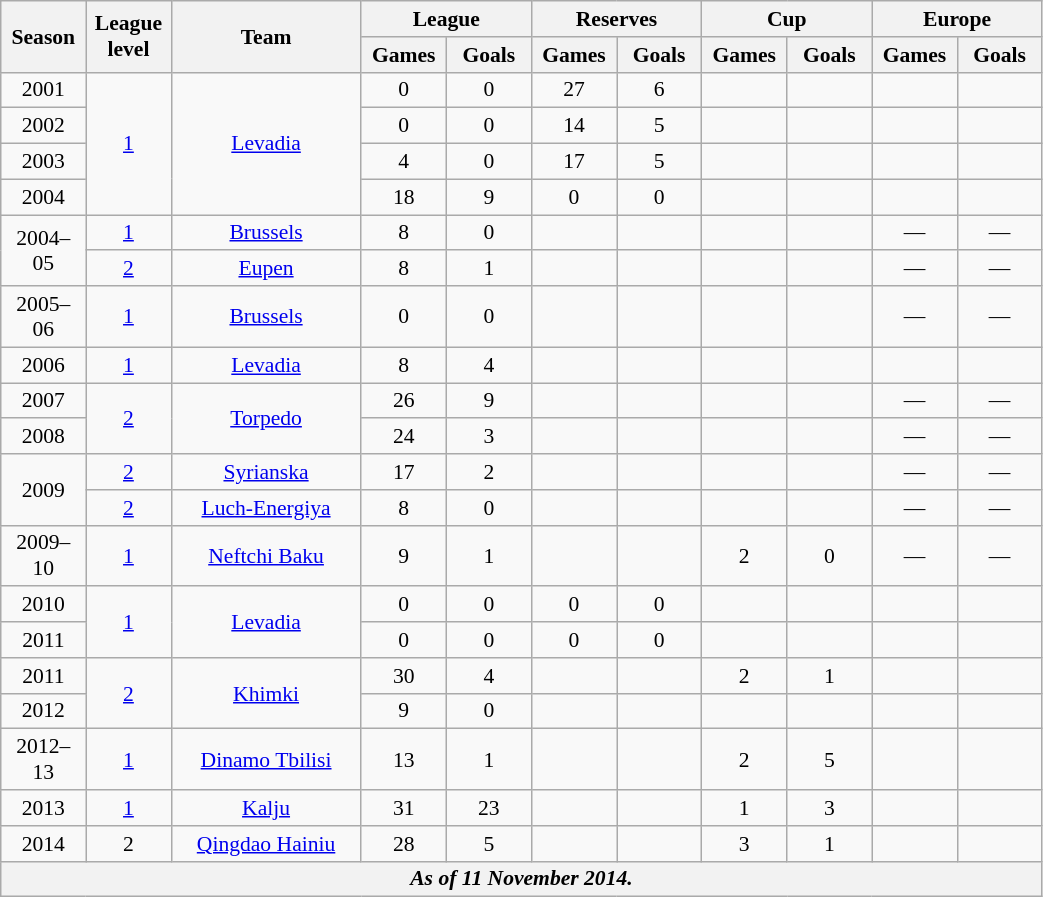<table class="wikitable" style="font-size:90%; text-align:center;">
<tr>
<th width="50" rowspan="2">Season</th>
<th width="50" rowspan="2">League level</th>
<th width="120" rowspan="2">Team</th>
<th colspan="2">League</th>
<th colspan="2">Reserves</th>
<th colspan="2">Cup</th>
<th colspan="2">Europe</th>
</tr>
<tr>
<th width="50">Games</th>
<th width="50">Goals</th>
<th width="50">Games</th>
<th width="50">Goals</th>
<th width="50">Games</th>
<th width="50">Goals</th>
<th width="50">Games</th>
<th width="50">Goals</th>
</tr>
<tr>
<td>2001</td>
<td rowspan=4><a href='#'>1</a></td>
<td rowspan=4><a href='#'>Levadia</a></td>
<td>0</td>
<td>0</td>
<td>27</td>
<td>6</td>
<td></td>
<td></td>
<td></td>
<td></td>
</tr>
<tr>
<td>2002</td>
<td>0</td>
<td>0</td>
<td>14</td>
<td>5</td>
<td></td>
<td></td>
<td></td>
<td></td>
</tr>
<tr>
<td>2003</td>
<td>4</td>
<td>0</td>
<td>17</td>
<td>5</td>
<td></td>
<td></td>
<td></td>
<td></td>
</tr>
<tr>
<td>2004</td>
<td>18</td>
<td>9</td>
<td>0</td>
<td>0</td>
<td></td>
<td></td>
<td></td>
<td></td>
</tr>
<tr>
<td rowspan=2>2004–05</td>
<td><a href='#'>1</a></td>
<td><a href='#'>Brussels</a></td>
<td>8</td>
<td>0</td>
<td></td>
<td></td>
<td></td>
<td></td>
<td>—</td>
<td>—</td>
</tr>
<tr>
<td><a href='#'>2</a></td>
<td><a href='#'>Eupen</a></td>
<td>8</td>
<td>1</td>
<td></td>
<td></td>
<td></td>
<td></td>
<td>—</td>
<td>—</td>
</tr>
<tr>
<td>2005–06</td>
<td><a href='#'>1</a></td>
<td><a href='#'>Brussels</a></td>
<td>0</td>
<td>0</td>
<td></td>
<td></td>
<td></td>
<td></td>
<td>—</td>
<td>—</td>
</tr>
<tr>
<td>2006</td>
<td><a href='#'>1</a></td>
<td><a href='#'>Levadia</a></td>
<td>8</td>
<td>4</td>
<td></td>
<td></td>
<td></td>
<td></td>
<td></td>
<td></td>
</tr>
<tr>
<td>2007</td>
<td rowspan=2><a href='#'>2</a></td>
<td rowspan=2><a href='#'>Torpedo</a></td>
<td>26</td>
<td>9</td>
<td></td>
<td></td>
<td></td>
<td></td>
<td>—</td>
<td>—</td>
</tr>
<tr>
<td>2008</td>
<td>24</td>
<td>3</td>
<td></td>
<td></td>
<td></td>
<td></td>
<td>—</td>
<td>—</td>
</tr>
<tr>
<td rowspan=2>2009</td>
<td><a href='#'>2</a></td>
<td><a href='#'>Syrianska</a></td>
<td>17</td>
<td>2</td>
<td></td>
<td></td>
<td></td>
<td></td>
<td>—</td>
<td>—</td>
</tr>
<tr>
<td><a href='#'>2</a></td>
<td><a href='#'>Luch-Energiya</a></td>
<td>8</td>
<td>0</td>
<td></td>
<td></td>
<td></td>
<td></td>
<td>—</td>
<td>—</td>
</tr>
<tr>
<td>2009–10</td>
<td><a href='#'>1</a></td>
<td><a href='#'>Neftchi Baku</a></td>
<td>9</td>
<td>1</td>
<td></td>
<td></td>
<td>2</td>
<td>0</td>
<td>—</td>
<td>—</td>
</tr>
<tr>
<td>2010</td>
<td rowspan=2><a href='#'>1</a></td>
<td rowspan=2><a href='#'>Levadia</a></td>
<td>0</td>
<td>0</td>
<td>0</td>
<td>0</td>
<td></td>
<td></td>
<td></td>
<td></td>
</tr>
<tr>
<td>2011</td>
<td>0</td>
<td>0</td>
<td>0</td>
<td>0</td>
<td></td>
<td></td>
<td></td>
<td></td>
</tr>
<tr>
<td>2011</td>
<td rowspan=2><a href='#'>2</a></td>
<td rowspan=2><a href='#'>Khimki</a></td>
<td>30</td>
<td>4</td>
<td></td>
<td></td>
<td>2</td>
<td>1</td>
<td></td>
<td></td>
</tr>
<tr>
<td>2012</td>
<td>9</td>
<td>0</td>
<td></td>
<td></td>
<td></td>
<td></td>
<td></td>
<td></td>
</tr>
<tr>
<td>2012–13</td>
<td rowspan=1><a href='#'>1</a></td>
<td rowspan=1><a href='#'>Dinamo Tbilisi</a></td>
<td>13</td>
<td>1</td>
<td></td>
<td></td>
<td>2</td>
<td>5</td>
<td></td>
<td></td>
</tr>
<tr>
<td>2013</td>
<td rowspan=1><a href='#'>1</a></td>
<td rowspan=1><a href='#'>Kalju</a></td>
<td>31</td>
<td>23</td>
<td></td>
<td></td>
<td>1</td>
<td>3</td>
<td></td>
<td></td>
</tr>
<tr>
<td>2014</td>
<td rowspan=1>2</td>
<td rowspan=1><a href='#'>Qingdao Hainiu</a></td>
<td>28</td>
<td>5</td>
<td></td>
<td></td>
<td>3</td>
<td>1</td>
<td></td>
<td></td>
</tr>
<tr>
<th colspan=11><em>As of 11 November 2014.</em></th>
</tr>
</table>
